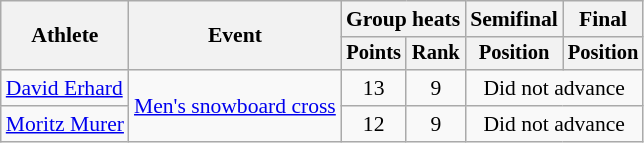<table class="wikitable" style="font-size:90%">
<tr>
<th rowspan="2">Athlete</th>
<th rowspan="2">Event</th>
<th colspan="2">Group heats</th>
<th>Semifinal</th>
<th>Final</th>
</tr>
<tr style="font-size:95%">
<th>Points</th>
<th>Rank</th>
<th>Position</th>
<th>Position</th>
</tr>
<tr align="center">
<td align="left"><a href='#'>David Erhard</a></td>
<td rowspan="2" align="left"><a href='#'>Men's snowboard cross</a></td>
<td>13</td>
<td>9</td>
<td colspan=2>Did not advance</td>
</tr>
<tr align="center">
<td><a href='#'>Moritz Murer</a></td>
<td>12</td>
<td>9</td>
<td colspan=2>Did not advance</td>
</tr>
</table>
